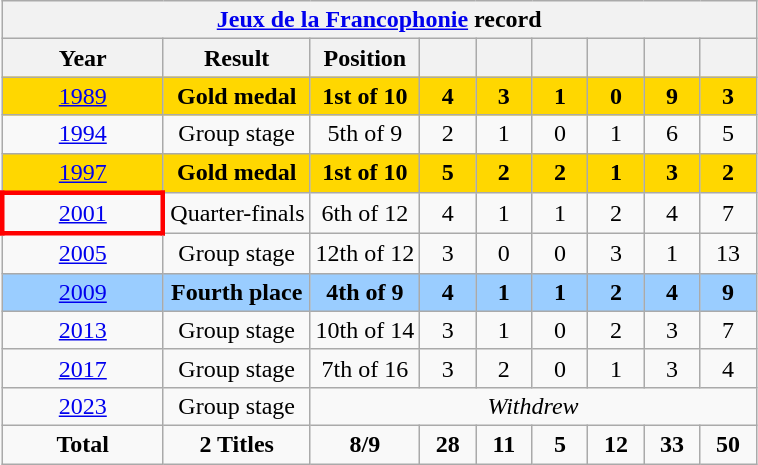<table class="wikitable" style="text-align: center;">
<tr>
<th colspan=10><a href='#'>Jeux de la Francophonie</a> record</th>
</tr>
<tr>
<th style="width:100px;">Year</th>
<th>Result</th>
<th>Position</th>
<th style="width:30px;"></th>
<th style="width:30px;"></th>
<th style="width:30px;"></th>
<th style="width:30px;"></th>
<th style="width:30px;"></th>
<th style="width:30px;"></th>
</tr>
<tr style="background:gold;">
<td> <a href='#'>1989</a></td>
<td><strong>Gold medal</strong></td>
<td><strong>1st of 10</strong></td>
<td><strong>4</strong></td>
<td><strong>3</strong></td>
<td><strong>1</strong></td>
<td><strong>0</strong></td>
<td><strong>9</strong></td>
<td><strong>3</strong></td>
</tr>
<tr>
<td> <a href='#'>1994</a></td>
<td>Group stage</td>
<td>5th of 9</td>
<td>2</td>
<td>1</td>
<td>0</td>
<td>1</td>
<td>6</td>
<td>5</td>
</tr>
<tr style="background:gold;">
<td> <a href='#'>1997</a></td>
<td><strong>Gold medal</strong></td>
<td><strong>1st of 10</strong></td>
<td><strong>5</strong></td>
<td><strong>2</strong></td>
<td><strong>2</strong></td>
<td><strong>1</strong></td>
<td><strong>3</strong></td>
<td><strong>2</strong></td>
</tr>
<tr>
<td style="border: 3px solid red"> <a href='#'>2001</a></td>
<td>Quarter-finals</td>
<td>6th of 12</td>
<td>4</td>
<td>1</td>
<td>1</td>
<td>2</td>
<td>4</td>
<td>7</td>
</tr>
<tr>
<td> <a href='#'>2005</a></td>
<td>Group stage</td>
<td>12th of 12</td>
<td>3</td>
<td>0</td>
<td>0</td>
<td>3</td>
<td>1</td>
<td>13</td>
</tr>
<tr style="background:#9acdff;">
<td> <a href='#'>2009</a></td>
<td><strong>Fourth place</strong></td>
<td><strong>4th of 9</strong></td>
<td><strong>4</strong></td>
<td><strong>1</strong></td>
<td><strong>1</strong></td>
<td><strong>2</strong></td>
<td><strong>4</strong></td>
<td><strong>9</strong></td>
</tr>
<tr>
<td> <a href='#'>2013</a></td>
<td>Group stage</td>
<td>10th of 14</td>
<td>3</td>
<td>1</td>
<td>0</td>
<td>2</td>
<td>3</td>
<td>7</td>
</tr>
<tr>
<td> <a href='#'>2017</a></td>
<td>Group stage</td>
<td>7th of 16</td>
<td>3</td>
<td>2</td>
<td>0</td>
<td>1</td>
<td>3</td>
<td>4</td>
</tr>
<tr>
<td> <a href='#'>2023</a></td>
<td>Group stage</td>
<td colspan="8"><em>Withdrew</em></td>
</tr>
<tr>
<td><strong>Total</strong></td>
<td><strong>2 Titles</strong></td>
<td><strong>8/9</strong></td>
<td><strong>28</strong></td>
<td><strong>11</strong></td>
<td><strong>5</strong></td>
<td><strong>12</strong></td>
<td><strong>33</strong></td>
<td><strong>50</strong></td>
</tr>
</table>
